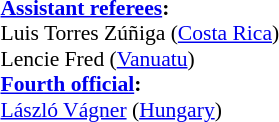<table width=100% style="font-size: 90%">
<tr>
<td><br><strong><a href='#'>Assistant referees</a>:</strong>
<br> Luis Torres Zúñiga (<a href='#'>Costa Rica</a>)
<br> Lencie Fred (<a href='#'>Vanuatu</a>)
<br><strong><a href='#'>Fourth official</a>:</strong>
<br><a href='#'>László Vágner</a> (<a href='#'>Hungary</a>)</td>
</tr>
</table>
